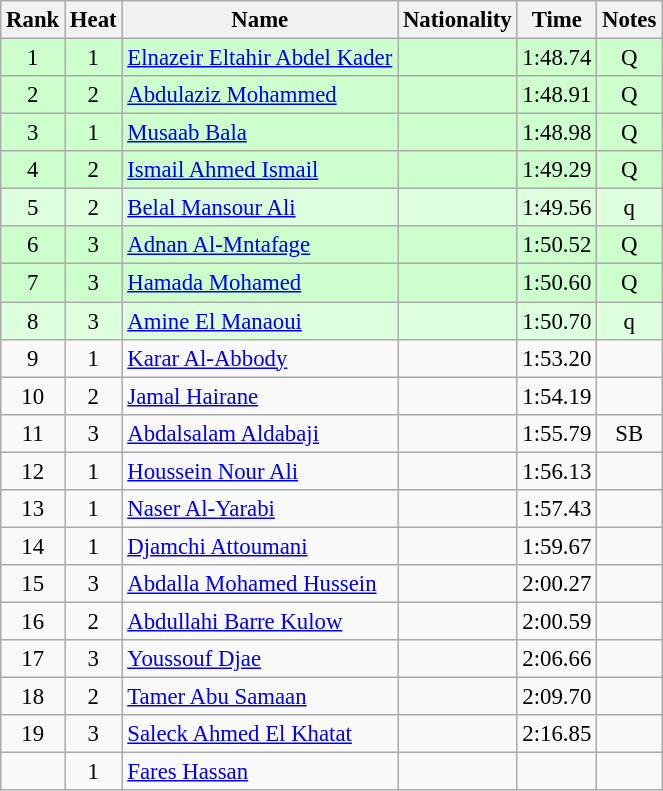<table class="wikitable sortable" style="text-align:center;font-size:95%">
<tr>
<th>Rank</th>
<th>Heat</th>
<th>Name</th>
<th>Nationality</th>
<th>Time</th>
<th>Notes</th>
</tr>
<tr bgcolor=ccffcc>
<td>1</td>
<td>1</td>
<td align=left><a href='#'>Elnazeir Eltahir Abdel Kader</a></td>
<td align=left></td>
<td>1:48.74</td>
<td>Q</td>
</tr>
<tr bgcolor=ccffcc>
<td>2</td>
<td>2</td>
<td align=left><a href='#'>Abdulaziz Mohammed</a></td>
<td align=left></td>
<td>1:48.91</td>
<td>Q</td>
</tr>
<tr bgcolor=ccffcc>
<td>3</td>
<td>1</td>
<td align=left><a href='#'>Musaab Bala</a></td>
<td align=left></td>
<td>1:48.98</td>
<td>Q</td>
</tr>
<tr bgcolor=ccffcc>
<td>4</td>
<td>2</td>
<td align=left><a href='#'>Ismail Ahmed Ismail</a></td>
<td align=left></td>
<td>1:49.29</td>
<td>Q</td>
</tr>
<tr bgcolor=ddffdd>
<td>5</td>
<td>2</td>
<td align=left><a href='#'>Belal Mansour Ali</a></td>
<td align=left></td>
<td>1:49.56</td>
<td>q</td>
</tr>
<tr bgcolor=ccffcc>
<td>6</td>
<td>3</td>
<td align=left><a href='#'>Adnan Al-Mntafage</a></td>
<td align=left></td>
<td>1:50.52</td>
<td>Q</td>
</tr>
<tr bgcolor=ccffcc>
<td>7</td>
<td>3</td>
<td align=left><a href='#'>Hamada Mohamed</a></td>
<td align=left></td>
<td>1:50.60</td>
<td>Q</td>
</tr>
<tr bgcolor=ddffdd>
<td>8</td>
<td>3</td>
<td align=left><a href='#'>Amine El Manaoui</a></td>
<td align=left></td>
<td>1:50.70</td>
<td>q</td>
</tr>
<tr>
<td>9</td>
<td>1</td>
<td align=left><a href='#'>Karar Al-Abbody</a></td>
<td align=left></td>
<td>1:53.20</td>
<td></td>
</tr>
<tr>
<td>10</td>
<td>2</td>
<td align=left><a href='#'>Jamal Hairane</a></td>
<td align=left></td>
<td>1:54.19</td>
<td></td>
</tr>
<tr>
<td>11</td>
<td>3</td>
<td align=left><a href='#'>Abdalsalam Aldabaji</a></td>
<td align=left></td>
<td>1:55.79</td>
<td>SB</td>
</tr>
<tr>
<td>12</td>
<td>1</td>
<td align=left><a href='#'>Houssein Nour Ali</a></td>
<td align=left></td>
<td>1:56.13</td>
<td></td>
</tr>
<tr>
<td>13</td>
<td>1</td>
<td align=left><a href='#'>Naser Al-Yarabi</a></td>
<td align=left></td>
<td>1:57.43</td>
<td></td>
</tr>
<tr>
<td>14</td>
<td>1</td>
<td align=left><a href='#'>Djamchi Attoumani</a></td>
<td align=left></td>
<td>1:59.67</td>
<td></td>
</tr>
<tr>
<td>15</td>
<td>3</td>
<td align=left><a href='#'>Abdalla Mohamed Hussein</a></td>
<td align=left></td>
<td>2:00.27</td>
<td></td>
</tr>
<tr>
<td>16</td>
<td>2</td>
<td align=left><a href='#'>Abdullahi Barre Kulow</a></td>
<td align=left></td>
<td>2:00.59</td>
<td></td>
</tr>
<tr>
<td>17</td>
<td>3</td>
<td align=left><a href='#'>Youssouf Djae</a></td>
<td align=left></td>
<td>2:06.66</td>
<td></td>
</tr>
<tr>
<td>18</td>
<td>2</td>
<td align=left><a href='#'>Tamer Abu Samaan</a></td>
<td align=left></td>
<td>2:09.70</td>
<td></td>
</tr>
<tr>
<td>19</td>
<td>3</td>
<td align=left><a href='#'>Saleck Ahmed El Khatat</a></td>
<td align=left></td>
<td>2:16.85</td>
<td></td>
</tr>
<tr>
<td></td>
<td>1</td>
<td align=left><a href='#'>Fares Hassan</a></td>
<td align=left></td>
<td></td>
<td></td>
</tr>
</table>
